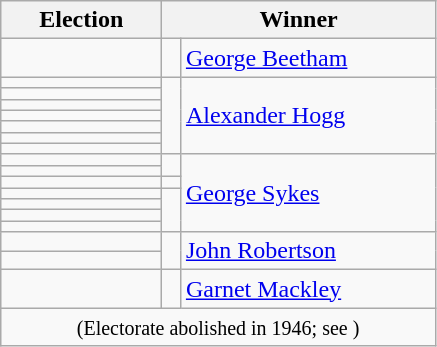<table class=wikitable>
<tr>
<th width=100>Election</th>
<th width=175 colspan=2>Winner</th>
</tr>
<tr>
<td></td>
<td width=5 bgcolor=></td>
<td><a href='#'>George Beetham</a></td>
</tr>
<tr>
<td></td>
<td rowspan=7 bgcolor=></td>
<td rowspan=7><a href='#'>Alexander Hogg</a></td>
</tr>
<tr>
<td></td>
</tr>
<tr>
<td></td>
</tr>
<tr>
<td></td>
</tr>
<tr>
<td></td>
</tr>
<tr>
<td></td>
</tr>
<tr>
<td></td>
</tr>
<tr>
<td></td>
<td rowspan=2 bgcolor=></td>
<td rowspan=7><a href='#'>George Sykes</a></td>
</tr>
<tr>
<td></td>
</tr>
<tr>
<td></td>
<td bgcolor=></td>
</tr>
<tr>
<td></td>
<td rowspan=4 bgcolor=></td>
</tr>
<tr>
<td></td>
</tr>
<tr>
<td></td>
</tr>
<tr>
<td></td>
</tr>
<tr>
<td></td>
<td rowspan=2 bgcolor=></td>
<td rowspan=2><a href='#'>John Robertson</a></td>
</tr>
<tr>
<td></td>
</tr>
<tr>
<td></td>
<td bgcolor=></td>
<td><a href='#'>Garnet Mackley</a></td>
</tr>
<tr>
<td colspan=3 align=center><small>(Electorate abolished in 1946; see )</small></td>
</tr>
</table>
